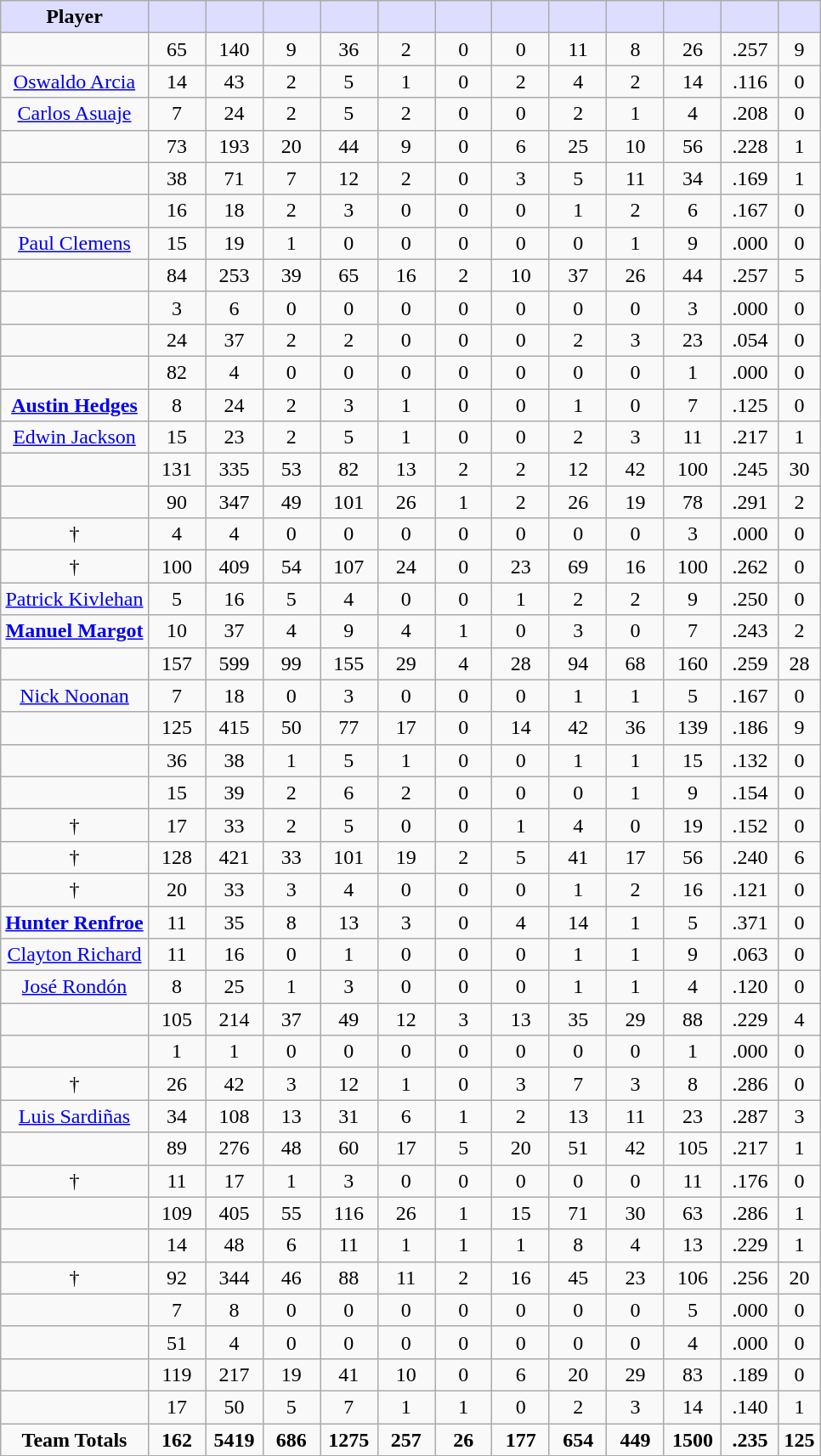<table class="wikitable sortable" style="text-align:center; border:1; cellpadding:2; cellspacing:0;">
<tr>
<th style="background:#ddf; width:18%;">Player</th>
<th style="background:#ddf; width:7%;"></th>
<th style="background:#ddf; width:7%;"></th>
<th style="background:#ddf; width:7%;"></th>
<th style="background:#ddf; width:7%;"></th>
<th style="background:#ddf; width:7%;"></th>
<th style="background:#ddf; width:7%;"></th>
<th style="background:#ddf; width:7%;"></th>
<th style="background:#ddf; width:7%;"></th>
<th style="background:#ddf; width:7%;"></th>
<th style="background:#ddf; width:7%;"></th>
<th style="background:#ddf; width:7%;"></th>
<th style="background:#ddf; width:7%;"></th>
</tr>
<tr style="text-align:center;">
<td></td>
<td>65</td>
<td>140</td>
<td>9</td>
<td>36</td>
<td>2</td>
<td>0</td>
<td>0</td>
<td>11</td>
<td>8</td>
<td>26</td>
<td>.257</td>
<td>9</td>
</tr>
<tr style="text-align:center;">
<td><a href='#'>Oswaldo Arcia</a></td>
<td>14</td>
<td>43</td>
<td>2</td>
<td>5</td>
<td>1</td>
<td>0</td>
<td>2</td>
<td>4</td>
<td>2</td>
<td>14</td>
<td>.116</td>
<td>0</td>
</tr>
<tr align=center>
<td><a href='#'>Carlos Asuaje</a></td>
<td>7</td>
<td>24</td>
<td>2</td>
<td>5</td>
<td>2</td>
<td>0</td>
<td>0</td>
<td>2</td>
<td>1</td>
<td>4</td>
<td>.208</td>
<td>0</td>
</tr>
<tr align=center>
<td><strong></strong></td>
<td>73</td>
<td>193</td>
<td>20</td>
<td>44</td>
<td>9</td>
<td>0</td>
<td>6</td>
<td>25</td>
<td>10</td>
<td>56</td>
<td>.228</td>
<td>1</td>
</tr>
<tr style="text-align:center;">
<td></td>
<td>38</td>
<td>71</td>
<td>7</td>
<td>12</td>
<td>2</td>
<td>0</td>
<td>3</td>
<td>5</td>
<td>11</td>
<td>34</td>
<td>.169</td>
<td>1</td>
</tr>
<tr style="text-align:center;">
<td></td>
<td>16</td>
<td>18</td>
<td>2</td>
<td>3</td>
<td>0</td>
<td>0</td>
<td>0</td>
<td>1</td>
<td>2</td>
<td>6</td>
<td>.167</td>
<td>0</td>
</tr>
<tr style="text-align:center;">
<td><a href='#'>Paul Clemens</a></td>
<td>15</td>
<td>19</td>
<td>1</td>
<td>0</td>
<td>0</td>
<td>0</td>
<td>0</td>
<td>0</td>
<td>1</td>
<td>9</td>
<td>.000</td>
<td>0</td>
</tr>
<tr align=center>
<td><strong></strong></td>
<td>84</td>
<td>253</td>
<td>39</td>
<td>65</td>
<td>16</td>
<td>2</td>
<td>10</td>
<td>37</td>
<td>26</td>
<td>44</td>
<td>.257</td>
<td>5</td>
</tr>
<tr style="text-align:center;">
<td><strong></strong></td>
<td>3</td>
<td>6</td>
<td>0</td>
<td>0</td>
<td>0</td>
<td>0</td>
<td>0</td>
<td>0</td>
<td>0</td>
<td>3</td>
<td>.000</td>
<td>0</td>
</tr>
<tr style="text-align:center;">
<td></td>
<td>24</td>
<td>37</td>
<td>2</td>
<td>2</td>
<td>0</td>
<td>0</td>
<td>0</td>
<td>2</td>
<td>3</td>
<td>23</td>
<td>.054</td>
<td>0</td>
</tr>
<tr style="text-align:center;">
<td><strong></strong></td>
<td>82</td>
<td>4</td>
<td>0</td>
<td>0</td>
<td>0</td>
<td>0</td>
<td>0</td>
<td>0</td>
<td>0</td>
<td>1</td>
<td>.000</td>
<td>0</td>
</tr>
<tr style="text-align:center;">
<td><strong><a href='#'>Austin Hedges</a></strong></td>
<td>8</td>
<td>24</td>
<td>2</td>
<td>3</td>
<td>1</td>
<td>0</td>
<td>0</td>
<td>1</td>
<td>0</td>
<td>7</td>
<td>.125</td>
<td>0</td>
</tr>
<tr align=center>
<td><a href='#'>Edwin Jackson</a></td>
<td>15</td>
<td>23</td>
<td>2</td>
<td>5</td>
<td>1</td>
<td>0</td>
<td>0</td>
<td>2</td>
<td>3</td>
<td>11</td>
<td>.217</td>
<td>1</td>
</tr>
<tr align=center>
<td><strong></strong></td>
<td>131</td>
<td>335</td>
<td>53</td>
<td>82</td>
<td>13</td>
<td>2</td>
<td>2</td>
<td>12</td>
<td>42</td>
<td>100</td>
<td>.245</td>
<td>30</td>
</tr>
<tr style="text-align:center;">
<td></td>
<td>90</td>
<td>347</td>
<td>49</td>
<td>101</td>
<td>26</td>
<td>1</td>
<td>2</td>
<td>26</td>
<td>19</td>
<td>78</td>
<td>.291</td>
<td>2</td>
</tr>
<tr style="text-align:center;">
<td> †</td>
<td>4</td>
<td>4</td>
<td>0</td>
<td>0</td>
<td>0</td>
<td>0</td>
<td>0</td>
<td>0</td>
<td>0</td>
<td>3</td>
<td>.000</td>
<td>0</td>
</tr>
<tr style="text-align:center;">
<td> †</td>
<td>100</td>
<td>409</td>
<td>54</td>
<td>107</td>
<td>24</td>
<td>0</td>
<td>23</td>
<td>69</td>
<td>16</td>
<td>100</td>
<td>.262</td>
<td>0</td>
</tr>
<tr style="text-align:center;">
<td><a href='#'>Patrick Kivlehan</a></td>
<td>5</td>
<td>16</td>
<td>5</td>
<td>4</td>
<td>0</td>
<td>0</td>
<td>1</td>
<td>2</td>
<td>2</td>
<td>9</td>
<td>.250</td>
<td>0</td>
</tr>
<tr align=center>
<td><strong><a href='#'>Manuel Margot</a></strong></td>
<td>10</td>
<td>37</td>
<td>4</td>
<td>9</td>
<td>4</td>
<td>1</td>
<td>0</td>
<td>3</td>
<td>0</td>
<td>7</td>
<td>.243</td>
<td>2</td>
</tr>
<tr align=center>
<td><strong></strong></td>
<td>157</td>
<td>599</td>
<td>99</td>
<td>155</td>
<td>29</td>
<td>4</td>
<td>28</td>
<td>94</td>
<td>68</td>
<td>160</td>
<td>.259</td>
<td>28</td>
</tr>
<tr style="text-align:center;">
<td><a href='#'>Nick Noonan</a></td>
<td>7</td>
<td>18</td>
<td>0</td>
<td>3</td>
<td>0</td>
<td>0</td>
<td>0</td>
<td>1</td>
<td>1</td>
<td>5</td>
<td>.167</td>
<td>0</td>
</tr>
<tr align=center>
<td></td>
<td>125</td>
<td>415</td>
<td>50</td>
<td>77</td>
<td>17</td>
<td>0</td>
<td>14</td>
<td>42</td>
<td>36</td>
<td>139</td>
<td>.186</td>
<td>9</td>
</tr>
<tr style="text-align:center;">
<td><strong></strong></td>
<td>36</td>
<td>38</td>
<td>1</td>
<td>5</td>
<td>1</td>
<td>0</td>
<td>0</td>
<td>1</td>
<td>1</td>
<td>15</td>
<td>.132</td>
<td>0</td>
</tr>
<tr style="text-align:center;">
<td></td>
<td>15</td>
<td>39</td>
<td>2</td>
<td>6</td>
<td>2</td>
<td>0</td>
<td>0</td>
<td>0</td>
<td>1</td>
<td>9</td>
<td>.154</td>
<td>0</td>
</tr>
<tr style="text-align:center;">
<td> †</td>
<td>17</td>
<td>33</td>
<td>2</td>
<td>5</td>
<td>0</td>
<td>0</td>
<td>1</td>
<td>4</td>
<td>0</td>
<td>19</td>
<td>.152</td>
<td>0</td>
</tr>
<tr style="text-align:center;">
<td> †</td>
<td>128</td>
<td>421</td>
<td>33</td>
<td>101</td>
<td>19</td>
<td>2</td>
<td>5</td>
<td>41</td>
<td>17</td>
<td>56</td>
<td>.240</td>
<td>6</td>
</tr>
<tr style="text-align:center;">
<td> †</td>
<td>20</td>
<td>33</td>
<td>3</td>
<td>4</td>
<td>0</td>
<td>0</td>
<td>0</td>
<td>1</td>
<td>2</td>
<td>16</td>
<td>.121</td>
<td>0</td>
</tr>
<tr style="text-align:center;">
<td><strong><a href='#'>Hunter Renfroe</a></strong></td>
<td>11</td>
<td>35</td>
<td>8</td>
<td>13</td>
<td>3</td>
<td>0</td>
<td>4</td>
<td>14</td>
<td>1</td>
<td>5</td>
<td>.371</td>
<td>0</td>
</tr>
<tr align=center>
<td><a href='#'>Clayton Richard</a></td>
<td>11</td>
<td>16</td>
<td>0</td>
<td>1</td>
<td>0</td>
<td>0</td>
<td>0</td>
<td>1</td>
<td>1</td>
<td>9</td>
<td>.063</td>
<td>0</td>
</tr>
<tr align=center>
<td><a href='#'>José Rondón</a></td>
<td>8</td>
<td>25</td>
<td>1</td>
<td>3</td>
<td>0</td>
<td>0</td>
<td>0</td>
<td>1</td>
<td>1</td>
<td>4</td>
<td>.120</td>
<td>0</td>
</tr>
<tr align=center>
<td></td>
<td>105</td>
<td>214</td>
<td>37</td>
<td>49</td>
<td>12</td>
<td>3</td>
<td>13</td>
<td>35</td>
<td>29</td>
<td>88</td>
<td>.229</td>
<td>4</td>
</tr>
<tr style="text-align:center;">
<td></td>
<td>1</td>
<td>1</td>
<td>0</td>
<td>0</td>
<td>0</td>
<td>0</td>
<td>0</td>
<td>0</td>
<td>0</td>
<td>1</td>
<td>.000</td>
<td>0</td>
</tr>
<tr style="text-align:center;">
<td> †</td>
<td>26</td>
<td>42</td>
<td>3</td>
<td>12</td>
<td>1</td>
<td>0</td>
<td>3</td>
<td>7</td>
<td>3</td>
<td>8</td>
<td>.286</td>
<td>0</td>
</tr>
<tr style="text-align:center;">
<td><a href='#'>Luis Sardiñas</a></td>
<td>34</td>
<td>108</td>
<td>13</td>
<td>31</td>
<td>6</td>
<td>1</td>
<td>2</td>
<td>13</td>
<td>11</td>
<td>23</td>
<td>.287</td>
<td>3</td>
</tr>
<tr align=center>
<td></td>
<td>89</td>
<td>276</td>
<td>48</td>
<td>60</td>
<td>17</td>
<td>5</td>
<td>20</td>
<td>51</td>
<td>42</td>
<td>105</td>
<td>.217</td>
<td>1</td>
</tr>
<tr style="text-align:center;">
<td> †</td>
<td>11</td>
<td>17</td>
<td>1</td>
<td>3</td>
<td>0</td>
<td>0</td>
<td>0</td>
<td>0</td>
<td>0</td>
<td>11</td>
<td>.176</td>
<td>0</td>
</tr>
<tr style="text-align:center;">
<td></td>
<td>109</td>
<td>405</td>
<td>55</td>
<td>116</td>
<td>26</td>
<td>1</td>
<td>15</td>
<td>71</td>
<td>30</td>
<td>63</td>
<td>.286</td>
<td>1</td>
</tr>
<tr style="text-align:center;">
<td></td>
<td>14</td>
<td>48</td>
<td>6</td>
<td>11</td>
<td>1</td>
<td>1</td>
<td>1</td>
<td>8</td>
<td>4</td>
<td>13</td>
<td>.229</td>
<td>1</td>
</tr>
<tr style="text-align:center;">
<td> †</td>
<td>92</td>
<td>344</td>
<td>46</td>
<td>88</td>
<td>11</td>
<td>2</td>
<td>16</td>
<td>45</td>
<td>23</td>
<td>106</td>
<td>.256</td>
<td>20</td>
</tr>
<tr style="text-align:center;">
<td></td>
<td>7</td>
<td>8</td>
<td>0</td>
<td>0</td>
<td>0</td>
<td>0</td>
<td>0</td>
<td>0</td>
<td>0</td>
<td>5</td>
<td>.000</td>
<td>0</td>
</tr>
<tr style="text-align:center;">
<td></td>
<td>51</td>
<td>4</td>
<td>0</td>
<td>0</td>
<td>0</td>
<td>0</td>
<td>0</td>
<td>0</td>
<td>0</td>
<td>4</td>
<td>.000</td>
<td>0</td>
</tr>
<tr style="text-align:center;">
<td></td>
<td>119</td>
<td>217</td>
<td>19</td>
<td>41</td>
<td>10</td>
<td>0</td>
<td>6</td>
<td>20</td>
<td>29</td>
<td>83</td>
<td>.189</td>
<td>0</td>
</tr>
<tr style="text-align:center;">
<td></td>
<td>17</td>
<td>50</td>
<td>5</td>
<td>7</td>
<td>1</td>
<td>1</td>
<td>0</td>
<td>2</td>
<td>3</td>
<td>14</td>
<td>.140</td>
<td>1</td>
</tr>
<tr style="text-align:center;">
<td><strong>Team Totals</strong></td>
<td><strong>162</strong></td>
<td><strong>5419</strong></td>
<td><strong>686</strong></td>
<td><strong>1275</strong></td>
<td><strong>257</strong></td>
<td><strong>26</strong></td>
<td><strong>177</strong></td>
<td><strong>654</strong></td>
<td><strong>449</strong></td>
<td><strong>1500</strong></td>
<td><strong>.235</strong></td>
<td><strong>125</strong></td>
</tr>
</table>
